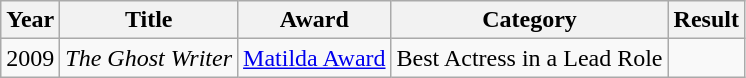<table class="wikitable sortable">
<tr>
<th>Year</th>
<th>Title</th>
<th>Award</th>
<th>Category</th>
<th>Result</th>
</tr>
<tr>
<td>2009</td>
<td><em>The Ghost Writer</em></td>
<td><a href='#'>Matilda Award</a></td>
<td>Best Actress in a Lead Role</td>
<td></td>
</tr>
</table>
